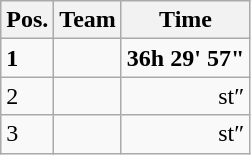<table class="wikitable">
<tr>
<th>Pos.</th>
<th>Team</th>
<th>Time</th>
</tr>
<tr>
<td><strong>1</strong></td>
<td><strong></strong> </td>
<td align=right><strong>36h 29' 57"</strong></td>
</tr>
<tr>
<td>2</td>
<td></td>
<td align=right>st″</td>
</tr>
<tr>
<td>3</td>
<td></td>
<td align=right>st″</td>
</tr>
</table>
